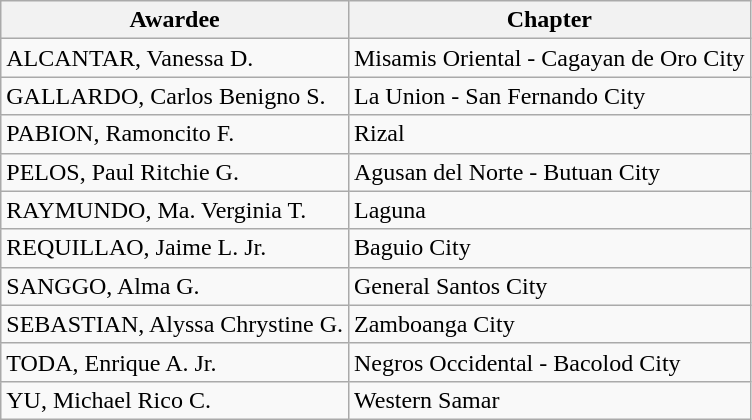<table class="wikitable">
<tr>
<th>Awardee</th>
<th>Chapter</th>
</tr>
<tr>
<td>ALCANTAR, Vanessa D.</td>
<td>Misamis Oriental - Cagayan de Oro City</td>
</tr>
<tr>
<td>GALLARDO, Carlos Benigno S.</td>
<td>La Union - San Fernando City</td>
</tr>
<tr>
<td>PABION, Ramoncito F.</td>
<td>Rizal</td>
</tr>
<tr>
<td>PELOS, Paul Ritchie G.</td>
<td>Agusan del Norte - Butuan City</td>
</tr>
<tr>
<td>RAYMUNDO, Ma. Verginia T.</td>
<td>Laguna</td>
</tr>
<tr>
<td>REQUILLAO, Jaime L. Jr.</td>
<td>Baguio City</td>
</tr>
<tr>
<td>SANGGO, Alma G.</td>
<td>General Santos City</td>
</tr>
<tr>
<td>SEBASTIAN, Alyssa Chrystine G.</td>
<td>Zamboanga City</td>
</tr>
<tr>
<td>TODA, Enrique A. Jr.</td>
<td>Negros Occidental - Bacolod City</td>
</tr>
<tr>
<td>YU, Michael Rico C.</td>
<td>Western Samar</td>
</tr>
</table>
